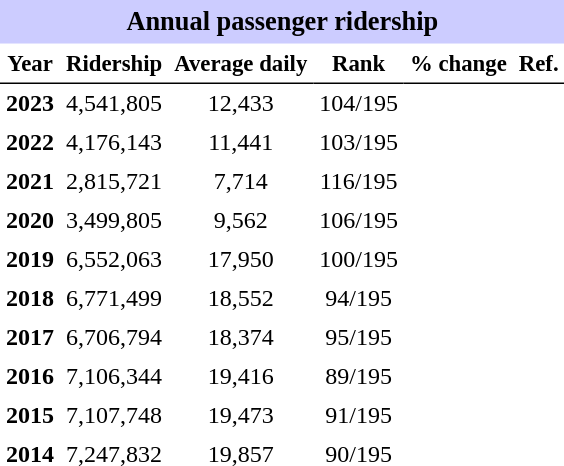<table class="toccolours" cellpadding="4" cellspacing="0" style="text-align:right;">
<tr>
<th colspan="6"  style="background-color:#ccf; background-color:#ccf; font-size:110%; text-align:center;">Annual passenger ridership</th>
</tr>
<tr style="font-size:95%; text-align:center">
<th style="border-bottom:1px solid black">Year</th>
<th style="border-bottom:1px solid black">Ridership</th>
<th style="border-bottom:1px solid black">Average daily</th>
<th style="border-bottom:1px solid black">Rank</th>
<th style="border-bottom:1px solid black">% change</th>
<th style="border-bottom:1px solid black">Ref.</th>
</tr>
<tr style="text-align:center;">
<td><strong>2023</strong></td>
<td>4,541,805</td>
<td>12,433</td>
<td>104/195</td>
<td></td>
<td></td>
</tr>
<tr style="text-align:center;">
<td><strong>2022</strong></td>
<td>4,176,143</td>
<td>11,441</td>
<td>103/195</td>
<td></td>
<td></td>
</tr>
<tr style="text-align:center;">
<td><strong>2021</strong></td>
<td>2,815,721</td>
<td>7,714</td>
<td>116/195</td>
<td></td>
<td></td>
</tr>
<tr style="text-align:center;">
<td><strong>2020</strong></td>
<td>3,499,805</td>
<td>9,562</td>
<td>106/195</td>
<td></td>
<td></td>
</tr>
<tr style="text-align:center;">
<td><strong>2019</strong></td>
<td>6,552,063</td>
<td>17,950</td>
<td>100/195</td>
<td></td>
<td></td>
</tr>
<tr style="text-align:center;">
<td><strong>2018</strong></td>
<td>6,771,499</td>
<td>18,552</td>
<td>94/195</td>
<td></td>
<td></td>
</tr>
<tr style="text-align:center;">
<td><strong>2017</strong></td>
<td>6,706,794</td>
<td>18,374</td>
<td>95/195</td>
<td></td>
<td></td>
</tr>
<tr style="text-align:center;">
<td><strong>2016</strong></td>
<td>7,106,344</td>
<td>19,416</td>
<td>89/195</td>
<td></td>
<td></td>
</tr>
<tr style="text-align:center;">
<td><strong>2015</strong></td>
<td>7,107,748</td>
<td>19,473</td>
<td>91/195</td>
<td></td>
<td></td>
</tr>
<tr style="text-align:center;">
<td><strong>2014</strong></td>
<td>7,247,832</td>
<td>19,857</td>
<td>90/195</td>
<td></td>
<td></td>
</tr>
</table>
